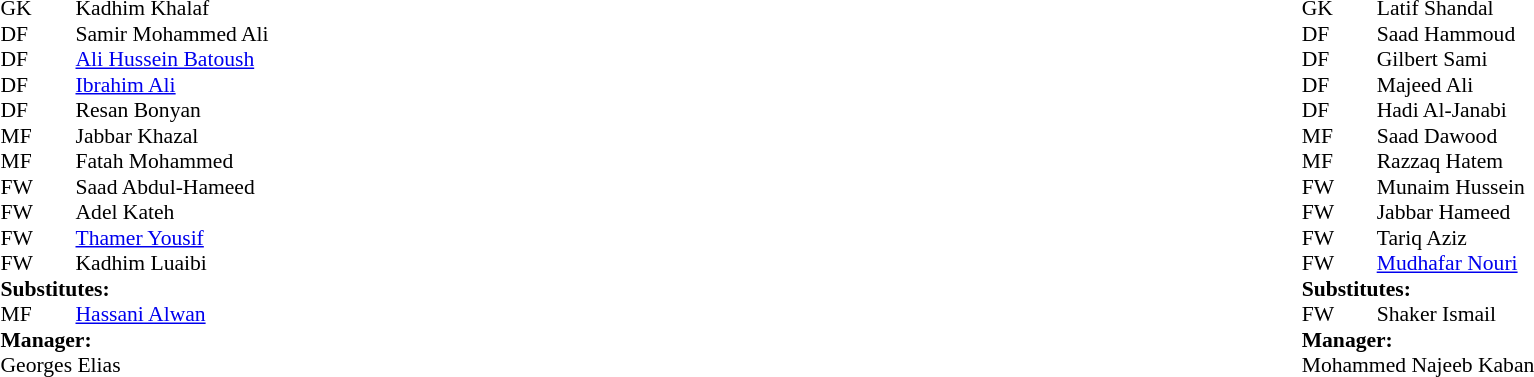<table style="width:100%">
<tr>
<td style="vertical-align:top; width:40%"><br><table style="font-size: 90%" cellspacing="0" cellpadding="0">
<tr>
<th width=25></th>
<th width=25></th>
</tr>
<tr>
<td>GK</td>
<td></td>
<td> Kadhim Khalaf</td>
</tr>
<tr>
<td>DF</td>
<td></td>
<td> Samir Mohammed Ali</td>
</tr>
<tr>
<td>DF</td>
<td></td>
<td> <a href='#'>Ali Hussein Batoush</a></td>
</tr>
<tr>
<td>DF</td>
<td></td>
<td> <a href='#'>Ibrahim Ali</a></td>
</tr>
<tr>
<td>DF</td>
<td></td>
<td> Resan Bonyan</td>
</tr>
<tr>
<td>MF</td>
<td></td>
<td> Jabbar Khazal</td>
</tr>
<tr>
<td>MF</td>
<td></td>
<td> Fatah Mohammed</td>
<td></td>
<td></td>
</tr>
<tr>
<td>FW</td>
<td></td>
<td> Saad Abdul-Hameed</td>
</tr>
<tr>
<td>FW</td>
<td></td>
<td> Adel Kateh</td>
</tr>
<tr>
<td>FW</td>
<td></td>
<td> <a href='#'>Thamer Yousif</a></td>
</tr>
<tr>
<td>FW</td>
<td></td>
<td> Kadhim Luaibi</td>
</tr>
<tr>
<td colspan=3><strong>Substitutes:</strong></td>
</tr>
<tr>
<td>MF</td>
<td></td>
<td> <a href='#'>Hassani Alwan</a></td>
<td></td>
<td></td>
</tr>
<tr>
<td colspan=3><strong>Manager:</strong></td>
</tr>
<tr>
<td colspan=4> Georges Elias</td>
</tr>
<tr>
</tr>
</table>
</td>
<td valign="top"></td>
<td style="vertical-align:top; width:50%"><br><table cellspacing="0" cellpadding="0" style="font-size:90%; margin:auto">
<tr>
<th width=25></th>
<th width=25></th>
</tr>
<tr>
<td>GK</td>
<td></td>
<td> Latif Shandal</td>
</tr>
<tr>
<td>DF</td>
<td></td>
<td> Saad Hammoud</td>
</tr>
<tr>
<td>DF</td>
<td></td>
<td> Gilbert Sami</td>
</tr>
<tr>
<td>DF</td>
<td></td>
<td> Majeed Ali</td>
</tr>
<tr>
<td>DF</td>
<td></td>
<td> Hadi Al-Janabi</td>
</tr>
<tr>
<td>MF</td>
<td></td>
<td> Saad Dawood</td>
</tr>
<tr>
<td>MF</td>
<td></td>
<td> Razzaq Hatem</td>
</tr>
<tr>
<td>FW</td>
<td></td>
<td> Munaim Hussein</td>
</tr>
<tr>
<td>FW</td>
<td></td>
<td> Jabbar Hameed</td>
</tr>
<tr>
<td>FW</td>
<td></td>
<td> Tariq Aziz</td>
</tr>
<tr>
<td>FW</td>
<td></td>
<td> <a href='#'>Mudhafar Nouri</a></td>
</tr>
<tr>
<td colspan=3><strong>Substitutes:</strong></td>
</tr>
<tr>
<td>FW</td>
<td></td>
<td> Shaker Ismail</td>
<td></td>
<td></td>
</tr>
<tr>
<td colspan=3><strong>Manager:</strong></td>
</tr>
<tr>
<td colspan=4> Mohammed Najeeb Kaban</td>
</tr>
</table>
</td>
</tr>
</table>
